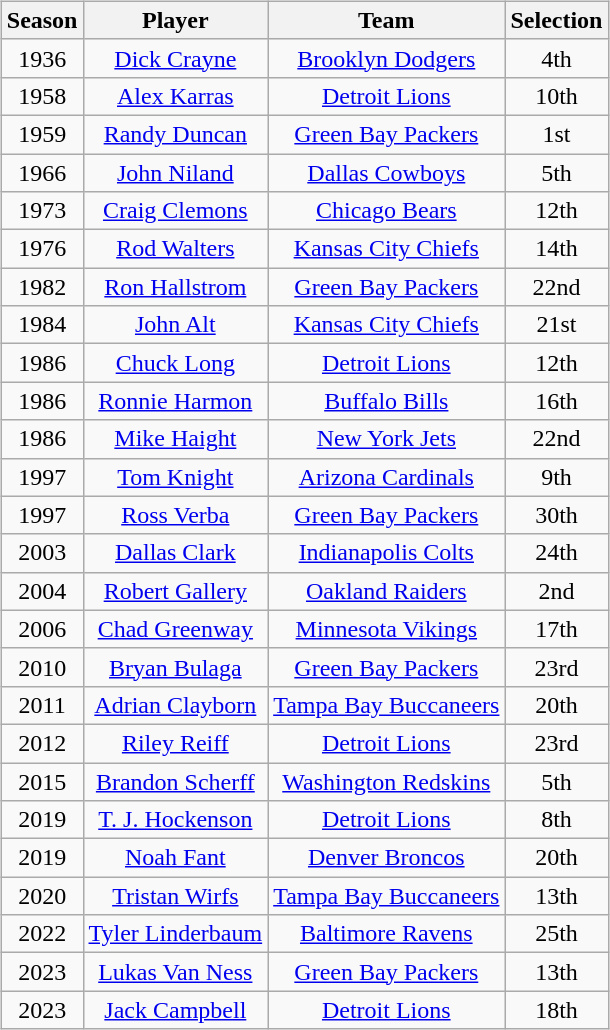<table border=0; style="text-align:center; background:">
<tr>
<td valign=top><br><table class="wikitable">
<tr>
<th>Season</th>
<th>Player</th>
<th>Team</th>
<th>Selection</th>
</tr>
<tr>
<td>1936</td>
<td><a href='#'>Dick Crayne</a></td>
<td><a href='#'>Brooklyn Dodgers</a></td>
<td>4th</td>
</tr>
<tr>
<td>1958</td>
<td><a href='#'>Alex Karras</a></td>
<td><a href='#'>Detroit Lions</a></td>
<td>10th</td>
</tr>
<tr>
<td>1959</td>
<td><a href='#'>Randy Duncan</a></td>
<td><a href='#'>Green Bay Packers</a></td>
<td>1st</td>
</tr>
<tr>
<td>1966</td>
<td><a href='#'>John Niland</a></td>
<td><a href='#'>Dallas Cowboys</a></td>
<td>5th</td>
</tr>
<tr>
<td>1973</td>
<td><a href='#'>Craig Clemons</a></td>
<td><a href='#'>Chicago Bears</a></td>
<td>12th</td>
</tr>
<tr>
<td>1976</td>
<td><a href='#'>Rod Walters</a></td>
<td><a href='#'>Kansas City Chiefs</a></td>
<td>14th</td>
</tr>
<tr>
<td>1982</td>
<td><a href='#'>Ron Hallstrom</a></td>
<td><a href='#'>Green Bay Packers</a></td>
<td>22nd</td>
</tr>
<tr>
<td>1984</td>
<td><a href='#'>John Alt</a></td>
<td><a href='#'>Kansas City Chiefs</a></td>
<td>21st</td>
</tr>
<tr>
<td>1986</td>
<td><a href='#'>Chuck Long</a></td>
<td><a href='#'>Detroit Lions</a></td>
<td>12th</td>
</tr>
<tr>
<td>1986</td>
<td><a href='#'>Ronnie Harmon</a></td>
<td><a href='#'>Buffalo Bills</a></td>
<td>16th</td>
</tr>
<tr>
<td>1986</td>
<td><a href='#'>Mike Haight</a></td>
<td><a href='#'>New York Jets</a></td>
<td>22nd</td>
</tr>
<tr>
<td>1997</td>
<td><a href='#'>Tom Knight</a></td>
<td><a href='#'>Arizona Cardinals</a></td>
<td>9th</td>
</tr>
<tr>
<td>1997</td>
<td><a href='#'>Ross Verba</a></td>
<td><a href='#'>Green Bay Packers</a></td>
<td>30th</td>
</tr>
<tr>
<td>2003</td>
<td><a href='#'>Dallas Clark</a></td>
<td><a href='#'>Indianapolis Colts</a></td>
<td>24th</td>
</tr>
<tr>
<td>2004</td>
<td><a href='#'>Robert Gallery</a></td>
<td><a href='#'>Oakland Raiders</a></td>
<td>2nd</td>
</tr>
<tr>
<td>2006</td>
<td><a href='#'>Chad Greenway</a></td>
<td><a href='#'>Minnesota Vikings</a></td>
<td>17th</td>
</tr>
<tr>
<td>2010</td>
<td><a href='#'>Bryan Bulaga</a></td>
<td><a href='#'>Green Bay Packers</a></td>
<td>23rd</td>
</tr>
<tr>
<td>2011</td>
<td><a href='#'>Adrian Clayborn</a></td>
<td><a href='#'>Tampa Bay Buccaneers</a></td>
<td>20th</td>
</tr>
<tr>
<td>2012</td>
<td><a href='#'>Riley Reiff</a></td>
<td><a href='#'>Detroit Lions</a></td>
<td>23rd</td>
</tr>
<tr>
<td>2015</td>
<td><a href='#'>Brandon Scherff</a></td>
<td><a href='#'>Washington Redskins</a></td>
<td>5th</td>
</tr>
<tr>
<td>2019</td>
<td><a href='#'>T. J. Hockenson</a></td>
<td><a href='#'>Detroit Lions</a></td>
<td>8th</td>
</tr>
<tr>
<td>2019</td>
<td><a href='#'>Noah Fant</a></td>
<td><a href='#'>Denver Broncos</a></td>
<td>20th</td>
</tr>
<tr>
<td>2020</td>
<td><a href='#'>Tristan Wirfs</a></td>
<td><a href='#'>Tampa Bay Buccaneers</a></td>
<td>13th</td>
</tr>
<tr>
<td>2022</td>
<td><a href='#'>Tyler Linderbaum</a></td>
<td><a href='#'>Baltimore Ravens</a></td>
<td>25th</td>
</tr>
<tr>
<td>2023</td>
<td><a href='#'>Lukas Van Ness</a></td>
<td><a href='#'>Green Bay Packers</a></td>
<td>13th</td>
</tr>
<tr>
<td>2023</td>
<td><a href='#'>Jack Campbell</a></td>
<td><a href='#'>Detroit Lions</a></td>
<td>18th</td>
</tr>
</table>
</td>
</tr>
<tr style=text-align:left>
</tr>
</table>
